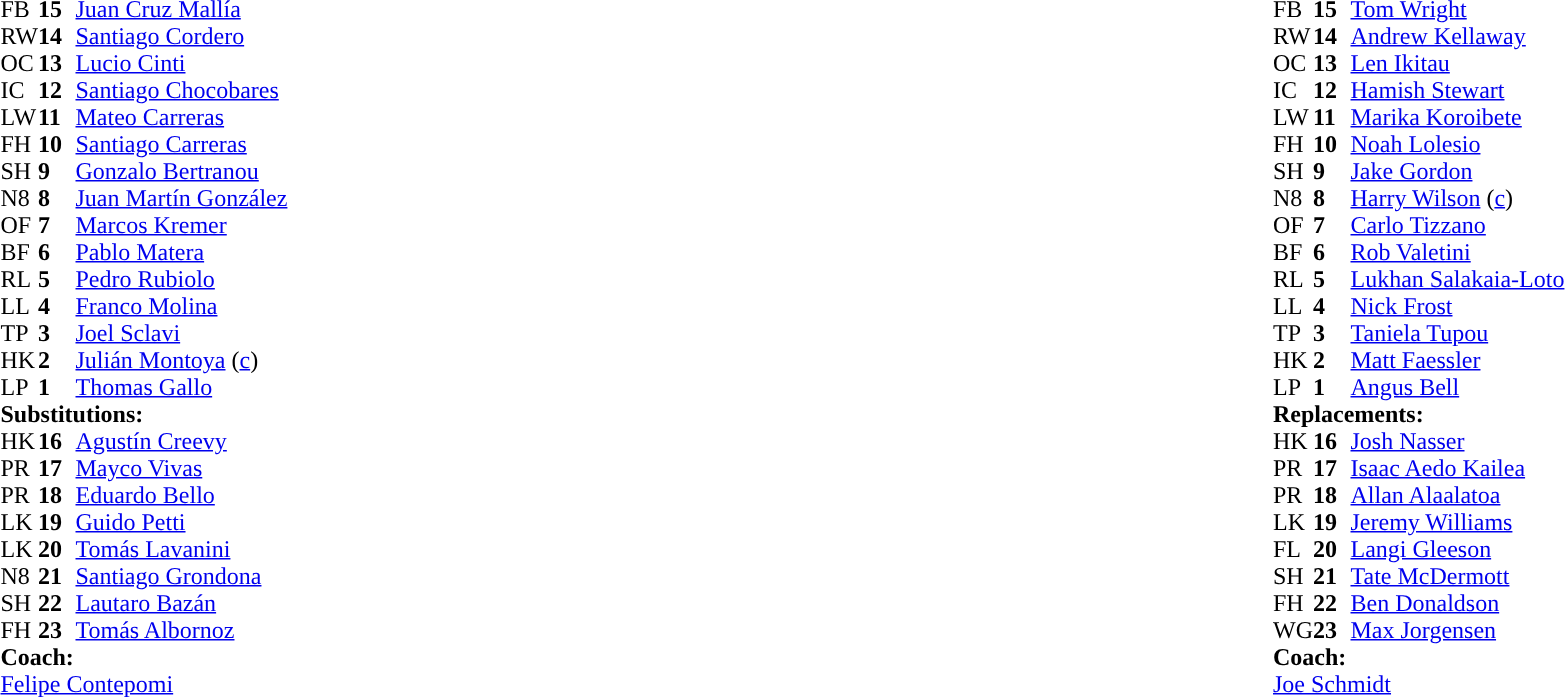<table style="width:100%">
<tr>
<td style="vertical-align:top;width:50%"><br><table cellspacing="0" cellpadding="0">
<tr>
<th width="25"></th>
<th width="25"></th>
</tr>
<tr>
<td>FB</td>
<td><strong>15</strong></td>
<td><a href='#'>Juan Cruz Mallía</a></td>
</tr>
<tr>
<td>RW</td>
<td><strong>14</strong></td>
<td><a href='#'>Santiago Cordero</a></td>
<td></td>
<td></td>
</tr>
<tr>
<td>OC</td>
<td><strong>13</strong></td>
<td><a href='#'>Lucio Cinti</a></td>
</tr>
<tr>
<td>IC</td>
<td><strong>12</strong></td>
<td><a href='#'>Santiago Chocobares</a></td>
</tr>
<tr>
<td>LW</td>
<td><strong>11</strong></td>
<td><a href='#'>Mateo Carreras</a></td>
</tr>
<tr>
<td>FH</td>
<td><strong>10</strong></td>
<td><a href='#'>Santiago Carreras</a></td>
<td></td>
<td></td>
</tr>
<tr>
<td>SH</td>
<td><strong>9</strong></td>
<td><a href='#'>Gonzalo Bertranou</a></td>
<td></td>
<td></td>
</tr>
<tr>
<td>N8</td>
<td><strong>8</strong></td>
<td><a href='#'>Juan Martín González</a></td>
<td></td>
<td></td>
<td></td>
</tr>
<tr>
<td>OF</td>
<td><strong>7</strong></td>
<td><a href='#'>Marcos Kremer</a></td>
</tr>
<tr>
<td>BF</td>
<td><strong>6</strong></td>
<td><a href='#'>Pablo Matera</a></td>
</tr>
<tr>
<td>RL</td>
<td><strong>5</strong></td>
<td><a href='#'>Pedro Rubiolo</a></td>
<td></td>
<td></td>
</tr>
<tr>
<td>LL</td>
<td><strong>4</strong></td>
<td><a href='#'>Franco Molina</a></td>
<td></td>
<td></td>
</tr>
<tr>
<td>TP</td>
<td><strong>3</strong></td>
<td><a href='#'>Joel Sclavi</a></td>
<td></td>
<td></td>
</tr>
<tr>
<td>HK</td>
<td><strong>2</strong></td>
<td><a href='#'>Julián Montoya</a> (<a href='#'>c</a>)</td>
</tr>
<tr>
<td>LP</td>
<td><strong>1</strong></td>
<td><a href='#'>Thomas Gallo</a></td>
<td></td>
<td></td>
</tr>
<tr>
<td colspan="3"><strong>Substitutions:</strong></td>
</tr>
<tr>
<td>HK</td>
<td><strong>16</strong></td>
<td><a href='#'>Agustín Creevy</a></td>
<td></td>
<td></td>
</tr>
<tr>
<td>PR</td>
<td><strong>17</strong></td>
<td><a href='#'>Mayco Vivas</a></td>
<td></td>
<td></td>
</tr>
<tr>
<td>PR</td>
<td><strong>18</strong></td>
<td><a href='#'>Eduardo Bello</a></td>
<td></td>
<td></td>
</tr>
<tr>
<td>LK</td>
<td><strong>19</strong></td>
<td><a href='#'>Guido Petti</a></td>
<td></td>
<td></td>
</tr>
<tr>
<td>LK</td>
<td><strong>20</strong></td>
<td><a href='#'>Tomás Lavanini</a></td>
<td></td>
<td></td>
<td></td>
</tr>
<tr>
<td>N8</td>
<td><strong>21</strong></td>
<td><a href='#'>Santiago Grondona</a></td>
<td></td>
<td></td>
</tr>
<tr>
<td>SH</td>
<td><strong>22</strong></td>
<td><a href='#'>Lautaro Bazán</a></td>
<td></td>
<td></td>
</tr>
<tr>
<td>FH</td>
<td><strong>23</strong></td>
<td><a href='#'>Tomás Albornoz</a></td>
<td></td>
<td></td>
</tr>
<tr>
<td colspan="3"><strong>Coach:</strong></td>
</tr>
<tr>
<td colspan="3"><a href='#'>Felipe Contepomi</a></td>
</tr>
</table>
</td>
<td style="vertical-align:top"></td>
<td style="vertical-align:top;width:50%"><br><table cellspacing="0" cellpadding="0" style="margin:auto">
<tr>
<th width="25"></th>
<th width="25"></th>
</tr>
<tr>
<td>FB</td>
<td><strong>15</strong></td>
<td><a href='#'>Tom Wright</a></td>
</tr>
<tr>
<td>RW</td>
<td><strong>14</strong></td>
<td><a href='#'>Andrew Kellaway</a></td>
<td></td>
<td></td>
</tr>
<tr>
<td>OC</td>
<td><strong>13</strong></td>
<td><a href='#'>Len Ikitau</a></td>
</tr>
<tr>
<td>IC</td>
<td><strong>12</strong></td>
<td><a href='#'>Hamish Stewart</a></td>
</tr>
<tr>
<td>LW</td>
<td><strong>11</strong></td>
<td><a href='#'>Marika Koroibete</a></td>
</tr>
<tr>
<td>FH</td>
<td><strong>10</strong></td>
<td><a href='#'>Noah Lolesio</a></td>
<td></td>
<td></td>
</tr>
<tr>
<td>SH</td>
<td><strong>9</strong></td>
<td><a href='#'>Jake Gordon</a></td>
<td></td>
<td></td>
</tr>
<tr>
<td>N8</td>
<td><strong>8</strong></td>
<td><a href='#'>Harry Wilson</a> (<a href='#'>c</a>)</td>
</tr>
<tr>
<td>OF</td>
<td><strong>7</strong></td>
<td><a href='#'>Carlo Tizzano</a></td>
<td></td>
<td></td>
</tr>
<tr>
<td>BF</td>
<td><strong>6</strong></td>
<td><a href='#'>Rob Valetini</a></td>
</tr>
<tr>
<td>RL</td>
<td><strong>5</strong></td>
<td><a href='#'>Lukhan Salakaia-Loto</a></td>
<td></td>
<td></td>
</tr>
<tr>
<td>LL</td>
<td><strong>4</strong></td>
<td><a href='#'>Nick Frost</a></td>
</tr>
<tr>
<td>TP</td>
<td><strong>3</strong></td>
<td><a href='#'>Taniela Tupou</a></td>
<td></td>
<td></td>
</tr>
<tr>
<td>HK</td>
<td><strong>2</strong></td>
<td><a href='#'>Matt Faessler</a></td>
<td></td>
<td></td>
</tr>
<tr>
<td>LP</td>
<td><strong>1</strong></td>
<td><a href='#'>Angus Bell</a></td>
<td></td>
<td></td>
<td></td>
</tr>
<tr>
<td colspan="3"><strong>Replacements:</strong></td>
</tr>
<tr>
<td>HK</td>
<td><strong>16</strong></td>
<td><a href='#'>Josh Nasser</a></td>
<td></td>
<td></td>
</tr>
<tr>
<td>PR</td>
<td><strong>17</strong></td>
<td><a href='#'>Isaac Aedo Kailea</a></td>
<td></td>
<td></td>
<td></td>
</tr>
<tr>
<td>PR</td>
<td><strong>18</strong></td>
<td><a href='#'>Allan Alaalatoa</a></td>
<td></td>
<td></td>
</tr>
<tr>
<td>LK</td>
<td><strong>19</strong></td>
<td><a href='#'>Jeremy Williams</a></td>
<td></td>
<td></td>
</tr>
<tr>
<td>FL</td>
<td><strong>20</strong></td>
<td><a href='#'>Langi Gleeson</a></td>
<td></td>
<td></td>
</tr>
<tr>
<td>SH</td>
<td><strong>21</strong></td>
<td><a href='#'>Tate McDermott</a></td>
<td></td>
<td></td>
</tr>
<tr>
<td>FH</td>
<td><strong>22</strong></td>
<td><a href='#'>Ben Donaldson</a></td>
<td></td>
<td></td>
</tr>
<tr>
<td>WG</td>
<td><strong>23</strong></td>
<td><a href='#'>Max Jorgensen</a></td>
<td></td>
<td></td>
</tr>
<tr>
<td colspan="3"><strong>Coach:</strong></td>
</tr>
<tr>
<td colspan="3"> <a href='#'>Joe Schmidt</a></td>
</tr>
</table>
</td>
</tr>
</table>
